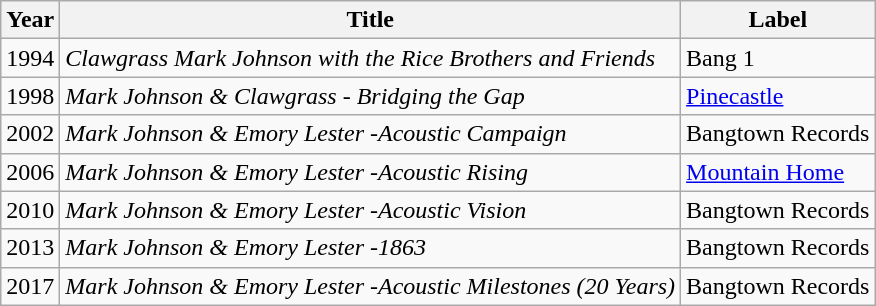<table class="wikitable">
<tr>
<th rowspan="1">Year</th>
<th rowspan="1">Title</th>
<th rowspan="1">Label</th>
</tr>
<tr>
<td align="center">1994</td>
<td align="left"><em>Clawgrass Mark Johnson with the Rice Brothers and Friends </em></td>
<td align="left">Bang 1</td>
</tr>
<tr>
<td align="center">1998</td>
<td align="left"><em>Mark Johnson & Clawgrass - Bridging the Gap</em></td>
<td align="left"><a href='#'>Pinecastle</a></td>
</tr>
<tr>
<td align="center">2002</td>
<td align="left"><em>Mark Johnson & Emory Lester -Acoustic Campaign</em></td>
<td align="left">Bangtown Records</td>
</tr>
<tr>
<td align="center">2006</td>
<td align="left"><em>Mark Johnson & Emory Lester -Acoustic Rising</em></td>
<td align="left"><a href='#'>Mountain Home</a></td>
</tr>
<tr>
<td align="center">2010</td>
<td align="left"><em>Mark Johnson & Emory Lester -Acoustic Vision</em></td>
<td align="left">Bangtown Records</td>
</tr>
<tr>
<td align="center">2013</td>
<td align="left"><em>Mark Johnson & Emory Lester -1863</em></td>
<td align="left">Bangtown Records</td>
</tr>
<tr>
<td align="center">2017</td>
<td align="left"><em>Mark Johnson & Emory Lester -Acoustic Milestones (20 Years)</em></td>
<td align="left">Bangtown Records</td>
</tr>
</table>
